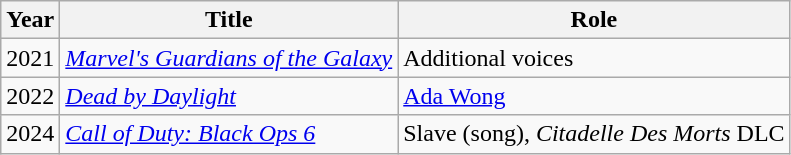<table class="wikitable sortable">
<tr>
<th>Year</th>
<th>Title</th>
<th>Role</th>
</tr>
<tr>
<td>2021</td>
<td><em><a href='#'>Marvel's Guardians of the Galaxy</a></em></td>
<td>Additional voices</td>
</tr>
<tr>
<td>2022</td>
<td><em><a href='#'>Dead by Daylight</a></em></td>
<td><a href='#'>Ada Wong</a></td>
</tr>
<tr>
<td>2024</td>
<td><em><a href='#'>Call of Duty: Black Ops 6</a></em></td>
<td>Slave (song), <em>Citadelle Des Morts</em>  DLC</td>
</tr>
</table>
